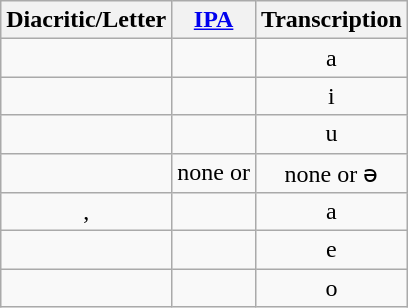<table class="wikitable" style="text-align:center">
<tr>
<th>Diacritic/Letter</th>
<th><a href='#'>IPA</a></th>
<th>Transcription</th>
</tr>
<tr>
<td><span></span></td>
<td></td>
<td>a</td>
</tr>
<tr>
<td><span></span></td>
<td></td>
<td>i</td>
</tr>
<tr>
<td><span></span></td>
<td></td>
<td>u</td>
</tr>
<tr>
<td><span></span></td>
<td>none or </td>
<td>none or ə</td>
</tr>
<tr>
<td><span>, </span></td>
<td></td>
<td>a</td>
</tr>
<tr>
<td><span></span></td>
<td></td>
<td>e</td>
</tr>
<tr>
<td><span></span></td>
<td></td>
<td>o</td>
</tr>
</table>
